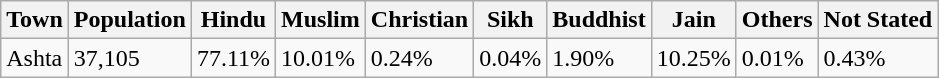<table class="wikitable">
<tr>
<th>Town</th>
<th>Population</th>
<th>Hindu</th>
<th>Muslim</th>
<th>Christian</th>
<th>Sikh</th>
<th>Buddhist</th>
<th>Jain</th>
<th>Others</th>
<th>Not Stated</th>
</tr>
<tr>
<td>Ashta</td>
<td>37,105</td>
<td>77.11%</td>
<td>10.01%</td>
<td>0.24%</td>
<td>0.04%</td>
<td>1.90%</td>
<td>10.25%</td>
<td>0.01%</td>
<td>0.43%</td>
</tr>
</table>
